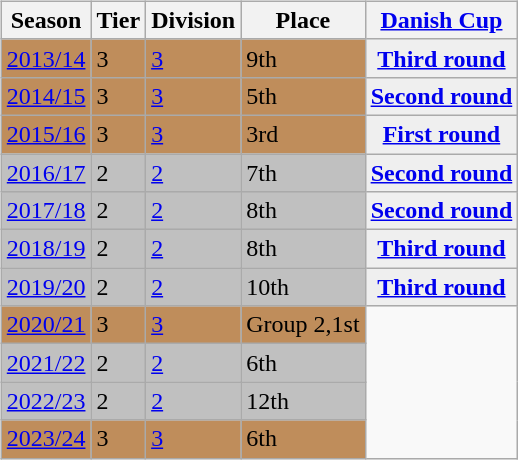<table>
<tr>
<td valign="top" width=0%><br><table class="wikitable">
<tr style="background:#f0f6fa;">
<th>Season</th>
<th>Tier</th>
<th>Division</th>
<th>Place</th>
<th><a href='#'>Danish Cup</a></th>
</tr>
<tr>
<td style="background:#BF8D5B;"><a href='#'>2013/14</a></td>
<td style="background:#BF8D5B;">3</td>
<td style="background:#BF8D5B;"><a href='#'>3</a></td>
<td style="background:#BF8D5B;">9th</td>
<th style="background:#efefef;"><a href='#'>Third round</a></th>
</tr>
<tr>
<td style="background:#BF8D5B;"><a href='#'>2014/15</a></td>
<td style="background:#BF8D5B;">3</td>
<td style="background:#BF8D5B;"><a href='#'>3</a></td>
<td style="background:#BF8D5B;">5th</td>
<th style="background:#efefef;"><a href='#'>Second round</a></th>
</tr>
<tr>
<td style="background:#BF8D5B;"><a href='#'>2015/16</a></td>
<td style="background:#BF8D5B;">3</td>
<td style="background:#BF8D5B;"><a href='#'>3</a></td>
<td style="background:#BF8D5B;">3rd</td>
<th style="background:#efefef;"><a href='#'>First round</a></th>
</tr>
<tr>
<td style="background:silver;"><a href='#'>2016/17</a></td>
<td style="background:silver;">2</td>
<td style="background:silver;"><a href='#'>2</a></td>
<td style="background:silver;">7th</td>
<th style="background:#efefef;"><a href='#'>Second round</a></th>
</tr>
<tr>
<td style="background:silver;"><a href='#'>2017/18</a></td>
<td style="background:silver;">2</td>
<td style="background:silver;"><a href='#'>2</a></td>
<td style="background:silver;">8th</td>
<th style="background:#efefef;"><a href='#'>Second round</a></th>
</tr>
<tr>
<td style="background:silver;"><a href='#'>2018/19</a></td>
<td style="background:silver;">2</td>
<td style="background:silver;"><a href='#'>2</a></td>
<td style="background:silver;">8th</td>
<th style="background:#efefef;"><a href='#'>Third round</a></th>
</tr>
<tr>
<td style="background:silver;"><a href='#'>2019/20</a></td>
<td style="background:silver;">2</td>
<td style="background:silver;"><a href='#'>2</a></td>
<td style="background:silver;">10th</td>
<th style="background:#efefef;"><a href='#'>Third round</a></th>
</tr>
<tr>
<td style="background:#BF8D5B;"><a href='#'>2020/21</a></td>
<td style="background:#BF8D5B;">3</td>
<td style="background:#BF8D5B;"><a href='#'>3</a></td>
<td style="background:#BF8D5B;">Group 2,1st</td>
</tr>
<tr>
<td style="background:silver;"><a href='#'>2021/22</a></td>
<td style="background:silver;">2</td>
<td style="background:silver;"><a href='#'>2</a></td>
<td style="background:silver;">6th</td>
</tr>
<tr>
<td style="background:silver;"><a href='#'>2022/23</a></td>
<td style="background:silver;">2</td>
<td style="background:silver;"><a href='#'>2</a></td>
<td style="background:silver;">12th</td>
</tr>
<tr>
<td style="background:#BF8D5B;"><a href='#'>2023/24</a></td>
<td style="background:#BF8D5B;">3</td>
<td style="background:#BF8D5B;"><a href='#'>3</a></td>
<td style="background:#BF8D5B;">6th</td>
</tr>
</table>
</td>
</tr>
</table>
